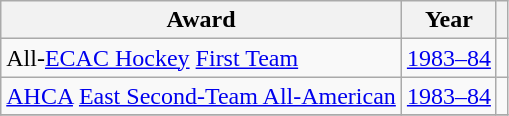<table class="wikitable">
<tr>
<th>Award</th>
<th>Year</th>
<th></th>
</tr>
<tr>
<td>All-<a href='#'>ECAC Hockey</a> <a href='#'>First Team</a></td>
<td><a href='#'>1983–84</a></td>
<td></td>
</tr>
<tr>
<td><a href='#'>AHCA</a> <a href='#'>East Second-Team All-American</a></td>
<td><a href='#'>1983–84</a></td>
<td></td>
</tr>
<tr>
</tr>
</table>
